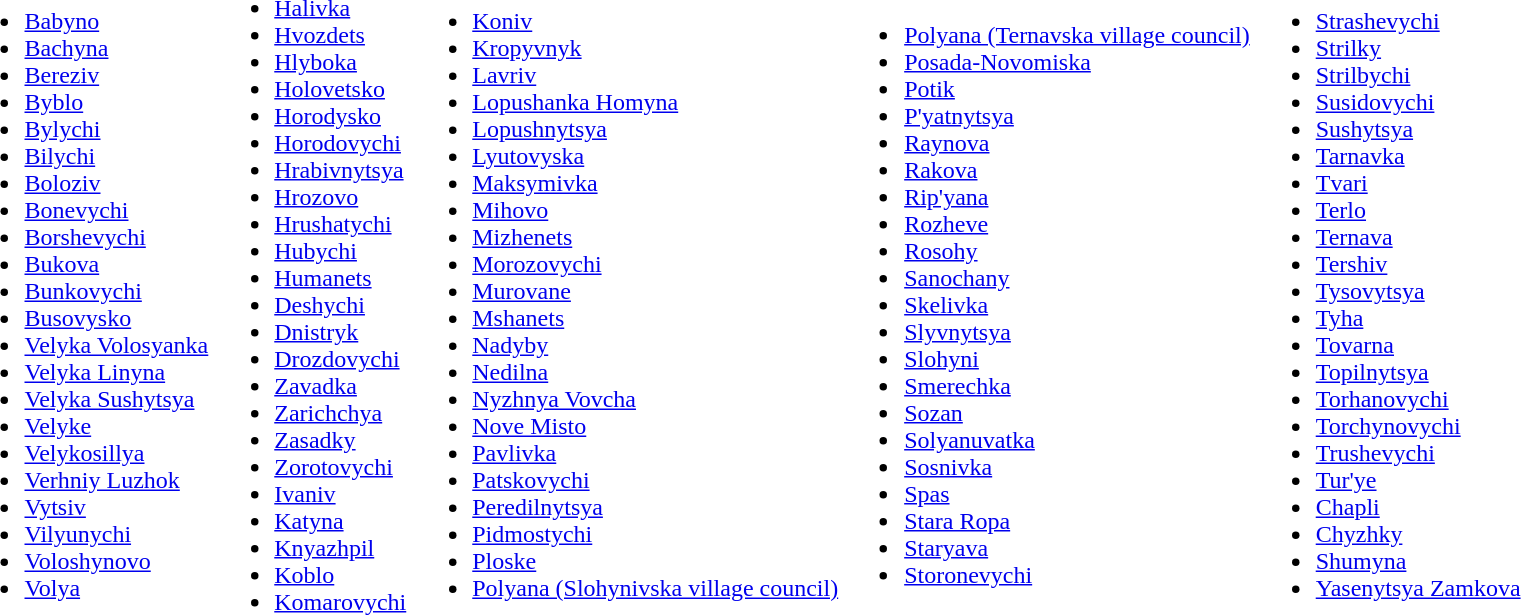<table>
<tr>
<td><br><ul><li><a href='#'>Babyno</a> </li><li><a href='#'>Bachyna</a> </li><li><a href='#'>Bereziv</a> </li><li><a href='#'>Byblo</a> </li><li><a href='#'>Bylychi</a> </li><li><a href='#'>Bilychi</a> </li><li><a href='#'>Boloziv</a> </li><li><a href='#'>Bonevychi</a> </li><li><a href='#'>Borshevychi</a> </li><li><a href='#'>Bukova</a> </li><li><a href='#'>Bunkovychi</a> </li><li><a href='#'>Busovysko</a> </li><li><a href='#'>Velyka Volosyanka</a> </li><li><a href='#'>Velyka Linyna</a> </li><li><a href='#'>Velyka Sushytsya</a> </li><li><a href='#'>Velyke</a> </li><li><a href='#'>Velykosillya</a> </li><li><a href='#'>Verhniy Luzhok</a> </li><li><a href='#'>Vytsiv</a> </li><li><a href='#'>Vilyunychi</a> </li><li><a href='#'>Voloshynovo</a> </li><li><a href='#'>Volya</a> </li></ul></td>
<td><br><ul><li><a href='#'>Halivka</a> </li><li><a href='#'>Hvozdets</a> </li><li><a href='#'>Hlyboka</a> </li><li><a href='#'>Holovetsko</a> </li><li><a href='#'>Horodysko</a> </li><li><a href='#'>Horodovychi</a> </li><li><a href='#'>Hrabivnytsya</a> </li><li><a href='#'>Hrozovo</a> </li><li><a href='#'>Hrushatychi</a> </li><li><a href='#'>Hubychi</a> </li><li><a href='#'>Humanets</a> </li><li><a href='#'>Deshychi</a> </li><li><a href='#'>Dnistryk</a> </li><li><a href='#'>Drozdovychi</a> </li><li><a href='#'>Zavadka</a> </li><li><a href='#'>Zarichchya</a> </li><li><a href='#'>Zasadky</a> </li><li><a href='#'>Zorotovychi</a> </li><li><a href='#'>Ivaniv</a> </li><li><a href='#'>Katyna</a> </li><li><a href='#'>Knyazhpil</a> </li><li><a href='#'>Koblo</a> </li><li><a href='#'>Komarovychi</a> </li></ul></td>
<td><br><ul><li><a href='#'>Koniv</a> </li><li><a href='#'>Kropyvnyk</a> </li><li><a href='#'>Lavriv</a> </li><li><a href='#'>Lopushanka Homyna</a> </li><li><a href='#'>Lopushnytsya</a> </li><li><a href='#'>Lyutovyska</a> </li><li><a href='#'>Maksymivka</a> </li><li><a href='#'>Mihovo</a> </li><li><a href='#'>Mizhenets</a> </li><li><a href='#'>Morozovychi</a> </li><li><a href='#'>Murovane</a> </li><li><a href='#'>Mshanets</a> </li><li><a href='#'>Nadyby</a> </li><li><a href='#'>Nedilna</a> </li><li><a href='#'>Nyzhnya Vovcha</a> </li><li><a href='#'>Nove Misto</a> </li><li><a href='#'>Pavlivka</a> </li><li><a href='#'>Patskovychi</a> </li><li><a href='#'>Peredilnytsya</a> </li><li><a href='#'>Pidmostychi</a> </li><li><a href='#'>Ploske</a> </li><li><a href='#'>Polyana (Slohynivska village council)</a> </li></ul></td>
<td><br><ul><li><a href='#'>Polyana (Ternavska village council)</a> </li><li><a href='#'>Posada-Novomiska</a> </li><li><a href='#'>Potik</a> </li><li><a href='#'>P'yatnytsya</a> </li><li><a href='#'>Raynova</a> </li><li><a href='#'>Rakova</a> </li><li><a href='#'>Rip'yana</a> </li><li><a href='#'>Rozheve</a> </li><li><a href='#'>Rosohy</a> </li><li><a href='#'>Sanochany</a> </li><li><a href='#'>Skelivka</a> </li><li><a href='#'>Slyvnytsya</a> </li><li><a href='#'>Slohyni</a> </li><li><a href='#'>Smerechka</a> </li><li><a href='#'>Sozan</a> </li><li><a href='#'>Solyanuvatka</a> </li><li><a href='#'>Sosnivka</a> </li><li><a href='#'>Spas</a> </li><li><a href='#'>Stara Ropa </a> </li><li><a href='#'>Staryava</a> </li><li><a href='#'>Storonevychi</a> </li></ul></td>
<td><br><ul><li><a href='#'>Strashevychi</a> </li><li><a href='#'>Strilky</a> </li><li><a href='#'>Strilbychi</a> </li><li><a href='#'>Susidovychi</a> </li><li><a href='#'>Sushytsya</a> </li><li><a href='#'>Tarnavka</a> </li><li><a href='#'>Tvari</a> </li><li><a href='#'>Terlo</a> </li><li><a href='#'>Ternava</a> </li><li><a href='#'>Tershiv</a> </li><li><a href='#'>Tysovytsya</a> </li><li><a href='#'>Tyha</a> </li><li><a href='#'>Tovarna</a> </li><li><a href='#'>Topilnytsya</a> </li><li><a href='#'>Torhanovychi</a> </li><li><a href='#'>Torchynovychi</a> </li><li><a href='#'>Trushevychi</a> </li><li><a href='#'>Tur'ye</a> </li><li><a href='#'>Chapli</a> </li><li><a href='#'>Chyzhky</a> </li><li><a href='#'>Shumyna</a> </li><li><a href='#'>Yasenytsya Zamkova</a> </li></ul></td>
</tr>
</table>
